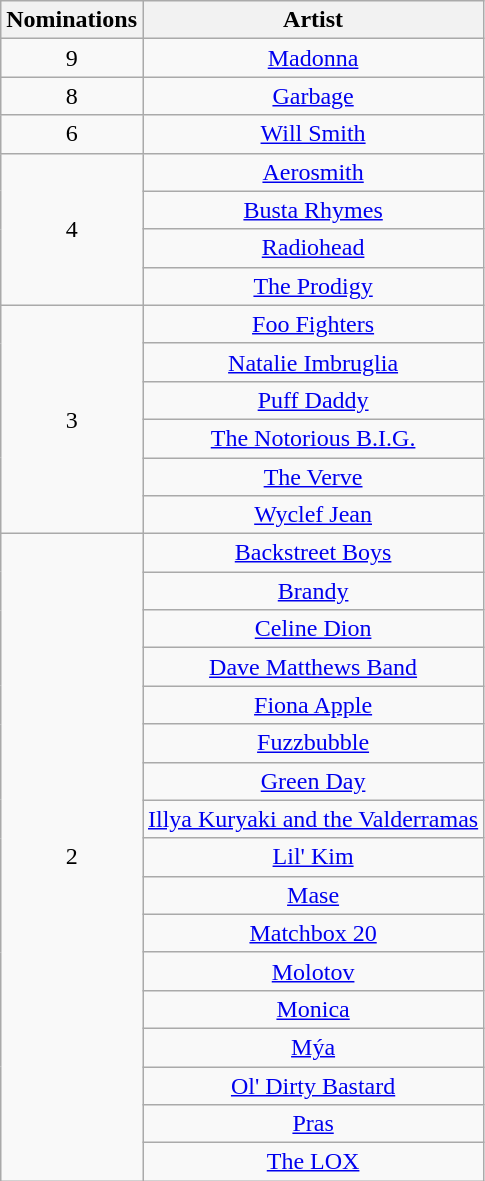<table class="wikitable" rowspan="2" style="text-align:center">
<tr>
<th scope="col" style="width:55px;">Nominations</th>
<th scope="col" style="text-align:center;">Artist</th>
</tr>
<tr>
<td style="text-align:center">9</td>
<td><a href='#'>Madonna</a></td>
</tr>
<tr>
<td style="text-align:center">8</td>
<td><a href='#'>Garbage</a></td>
</tr>
<tr>
<td style="text-align:center">6</td>
<td><a href='#'>Will Smith</a></td>
</tr>
<tr>
<td rowspan="4" style="text-align:center">4</td>
<td><a href='#'>Aerosmith</a></td>
</tr>
<tr>
<td><a href='#'>Busta Rhymes</a></td>
</tr>
<tr>
<td><a href='#'>Radiohead</a></td>
</tr>
<tr>
<td><a href='#'>The Prodigy</a></td>
</tr>
<tr>
<td rowspan="6" style="text-align:center">3</td>
<td><a href='#'>Foo Fighters</a></td>
</tr>
<tr>
<td><a href='#'>Natalie Imbruglia</a></td>
</tr>
<tr>
<td><a href='#'>Puff Daddy</a></td>
</tr>
<tr>
<td><a href='#'>The Notorious B.I.G.</a></td>
</tr>
<tr>
<td><a href='#'>The Verve</a></td>
</tr>
<tr>
<td><a href='#'>Wyclef Jean</a></td>
</tr>
<tr>
<td rowspan="17" style="text-align:center">2</td>
<td><a href='#'>Backstreet Boys</a></td>
</tr>
<tr>
<td><a href='#'>Brandy</a></td>
</tr>
<tr>
<td><a href='#'>Celine Dion</a></td>
</tr>
<tr>
<td><a href='#'>Dave Matthews Band</a></td>
</tr>
<tr>
<td><a href='#'>Fiona Apple</a></td>
</tr>
<tr>
<td><a href='#'>Fuzzbubble</a></td>
</tr>
<tr>
<td><a href='#'>Green Day</a></td>
</tr>
<tr>
<td><a href='#'>Illya Kuryaki and the Valderramas</a></td>
</tr>
<tr>
<td><a href='#'>Lil' Kim</a></td>
</tr>
<tr>
<td><a href='#'>Mase</a></td>
</tr>
<tr>
<td><a href='#'>Matchbox 20</a></td>
</tr>
<tr>
<td><a href='#'>Molotov</a></td>
</tr>
<tr>
<td><a href='#'>Monica</a></td>
</tr>
<tr>
<td><a href='#'>Mýa</a></td>
</tr>
<tr>
<td><a href='#'>Ol' Dirty Bastard</a></td>
</tr>
<tr>
<td><a href='#'>Pras</a></td>
</tr>
<tr>
<td><a href='#'>The LOX</a></td>
</tr>
</table>
